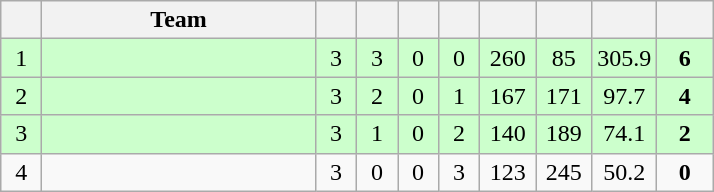<table class=wikitable style=text-align:center>
<tr>
<th width=20 abbr=Position></th>
<th width=175>Team</th>
<th width=20 abbr=Played></th>
<th width=20 abbr=Won></th>
<th width=20 abbr=Drawn></th>
<th width=20 abbr=Lost></th>
<th width=30 abbr=Goal for></th>
<th width=30 abbr=Goal against></th>
<th width=30 abbr=Goal difference></th>
<th width=30 abbr=Points></th>
</tr>
<tr bgcolor=#CCFFCC>
<td>1</td>
<td align=left></td>
<td>3</td>
<td>3</td>
<td>0</td>
<td>0</td>
<td>260</td>
<td>85</td>
<td>305.9</td>
<td><strong>6</strong></td>
</tr>
<tr bgcolor=#CCFFCC>
<td>2</td>
<td align=left></td>
<td>3</td>
<td>2</td>
<td>0</td>
<td>1</td>
<td>167</td>
<td>171</td>
<td>97.7</td>
<td><strong>4</strong></td>
</tr>
<tr bgcolor=#CCFFCC>
<td>3</td>
<td align=left></td>
<td>3</td>
<td>1</td>
<td>0</td>
<td>2</td>
<td>140</td>
<td>189</td>
<td>74.1</td>
<td><strong>2</strong></td>
</tr>
<tr>
<td>4</td>
<td align=left></td>
<td>3</td>
<td>0</td>
<td>0</td>
<td>3</td>
<td>123</td>
<td>245</td>
<td>50.2</td>
<td><strong>0</strong></td>
</tr>
</table>
